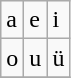<table class="wikitable">
<tr>
<td>a</td>
<td>e</td>
<td>i</td>
</tr>
<tr>
<td>o</td>
<td>u</td>
<td>ü</td>
</tr>
<tr>
</tr>
</table>
